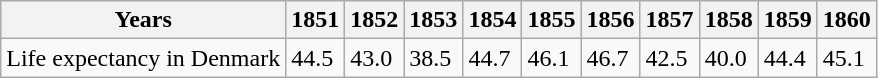<table class="wikitable">
<tr>
<th>Years</th>
<th>1851</th>
<th>1852</th>
<th>1853</th>
<th>1854</th>
<th>1855</th>
<th>1856</th>
<th>1857</th>
<th>1858</th>
<th>1859</th>
<th>1860</th>
</tr>
<tr>
<td>Life expectancy in Denmark</td>
<td>44.5</td>
<td>43.0</td>
<td>38.5</td>
<td>44.7</td>
<td>46.1</td>
<td>46.7</td>
<td>42.5</td>
<td>40.0</td>
<td>44.4</td>
<td>45.1</td>
</tr>
</table>
